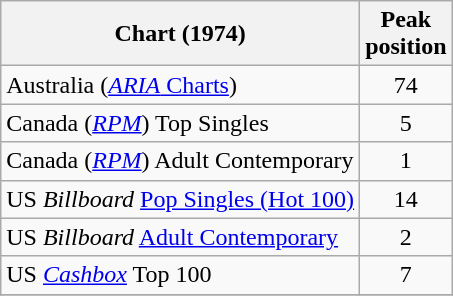<table class="wikitable sortable">
<tr>
<th align="left">Chart (1974)</th>
<th align="left">Peak<br>position</th>
</tr>
<tr>
<td>Australia (<a href='#'><em>ARIA</em> Charts</a>)</td>
<td align="center">74</td>
</tr>
<tr>
<td>Canada (<a href='#'><em>RPM</em></a>) Top Singles</td>
<td align="center">5</td>
</tr>
<tr>
<td>Canada (<a href='#'><em>RPM</em></a>) Adult Contemporary</td>
<td align="center">1</td>
</tr>
<tr>
<td>US <em>Billboard</em> <a href='#'>Pop Singles (Hot 100)</a></td>
<td align="center">14</td>
</tr>
<tr>
<td>US <em>Billboard</em> <a href='#'>Adult Contemporary</a></td>
<td align="center">2</td>
</tr>
<tr>
<td>US <em><a href='#'>Cashbox</a></em> Top 100 </td>
<td align="center">7</td>
</tr>
<tr>
</tr>
</table>
